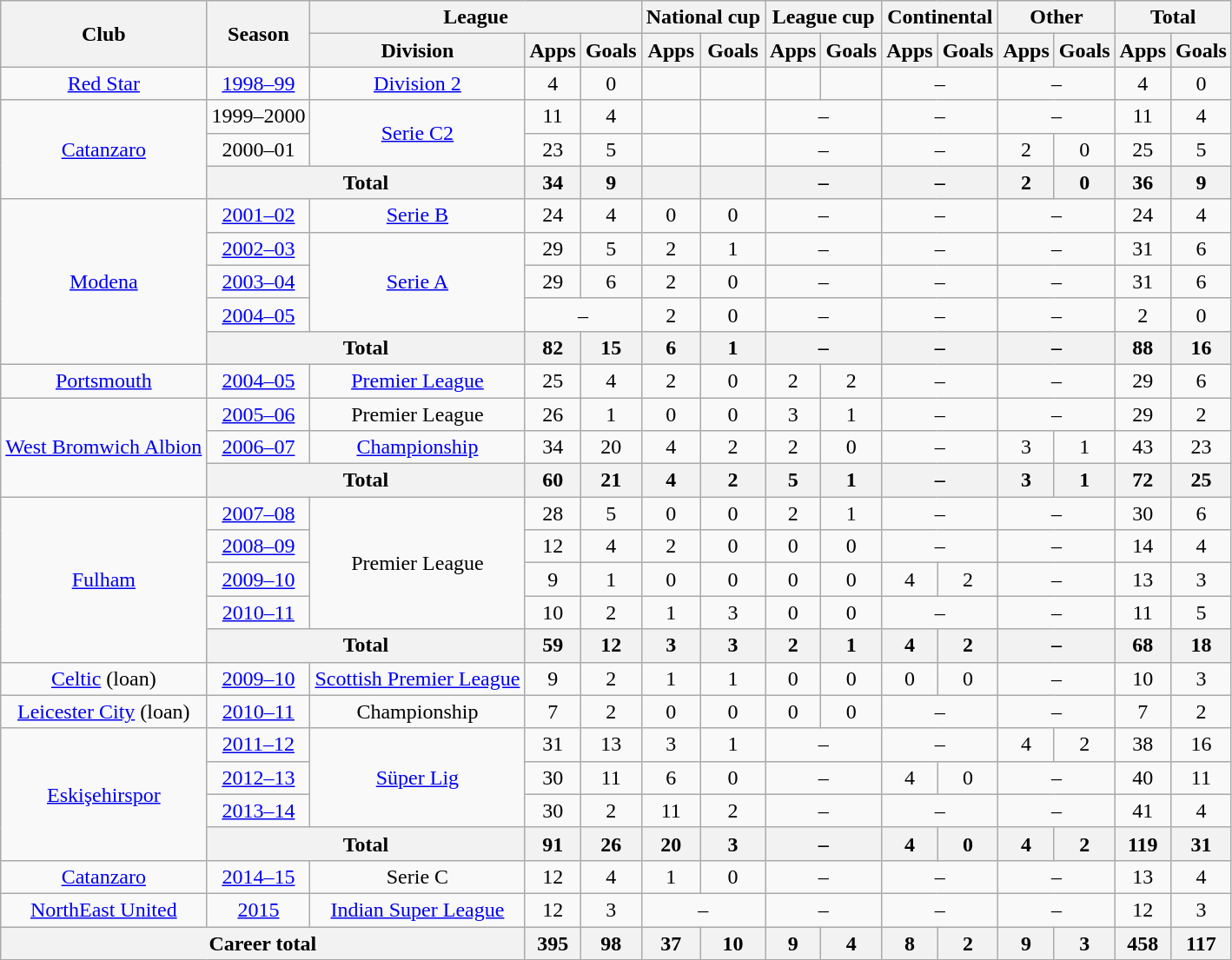<table class="wikitable" style="text-align: center;">
<tr>
<th rowspan="2">Club</th>
<th rowspan="2">Season</th>
<th colspan="3">League</th>
<th colspan="2">National cup</th>
<th colspan="2">League cup</th>
<th colspan="2">Continental</th>
<th colspan="2">Other</th>
<th colspan="2">Total</th>
</tr>
<tr>
<th>Division</th>
<th>Apps</th>
<th>Goals</th>
<th>Apps</th>
<th>Goals</th>
<th>Apps</th>
<th>Goals</th>
<th>Apps</th>
<th>Goals</th>
<th>Apps</th>
<th>Goals</th>
<th>Apps</th>
<th>Goals</th>
</tr>
<tr>
<td><a href='#'>Red Star</a></td>
<td><a href='#'>1998–99</a></td>
<td><a href='#'>Division 2</a></td>
<td>4</td>
<td>0</td>
<td></td>
<td></td>
<td></td>
<td></td>
<td colspan="2">–</td>
<td colspan="2">–</td>
<td>4</td>
<td>0</td>
</tr>
<tr>
<td rowspan="3"><a href='#'>Catanzaro</a></td>
<td>1999–2000</td>
<td rowspan="2"><a href='#'>Serie C2</a></td>
<td>11</td>
<td>4</td>
<td></td>
<td></td>
<td colspan="2">–</td>
<td colspan="2">–</td>
<td colspan="2">–</td>
<td>11</td>
<td>4</td>
</tr>
<tr>
<td>2000–01</td>
<td>23</td>
<td>5</td>
<td></td>
<td></td>
<td colspan="2">–</td>
<td colspan="2">–</td>
<td>2</td>
<td>0</td>
<td>25</td>
<td>5</td>
</tr>
<tr>
<th colspan="2">Total</th>
<th>34</th>
<th>9</th>
<th></th>
<th></th>
<th colspan="2">–</th>
<th colspan="2">–</th>
<th>2</th>
<th>0</th>
<th>36</th>
<th>9</th>
</tr>
<tr>
<td rowspan="5"><a href='#'>Modena</a></td>
<td><a href='#'>2001–02</a></td>
<td><a href='#'>Serie B</a></td>
<td>24</td>
<td>4</td>
<td>0</td>
<td>0</td>
<td colspan="2">–</td>
<td colspan="2">–</td>
<td colspan="2">–</td>
<td>24</td>
<td>4</td>
</tr>
<tr>
<td><a href='#'>2002–03</a></td>
<td rowspan="3"><a href='#'>Serie A</a></td>
<td>29</td>
<td>5</td>
<td>2</td>
<td>1</td>
<td colspan="2">–</td>
<td colspan="2">–</td>
<td colspan="2">–</td>
<td>31</td>
<td>6</td>
</tr>
<tr>
<td><a href='#'>2003–04</a></td>
<td>29</td>
<td>6</td>
<td>2</td>
<td>0</td>
<td colspan="2">–</td>
<td colspan="2">–</td>
<td colspan="2">–</td>
<td>31</td>
<td>6</td>
</tr>
<tr>
<td><a href='#'>2004–05</a></td>
<td colspan="2">–</td>
<td>2</td>
<td>0</td>
<td colspan="2">–</td>
<td colspan="2">–</td>
<td colspan="2">–</td>
<td>2</td>
<td>0</td>
</tr>
<tr>
<th colspan="2">Total</th>
<th>82</th>
<th>15</th>
<th>6</th>
<th>1</th>
<th colspan="2">–</th>
<th colspan="2">–</th>
<th colspan="2">–</th>
<th>88</th>
<th>16</th>
</tr>
<tr>
<td><a href='#'>Portsmouth</a></td>
<td><a href='#'>2004–05</a></td>
<td><a href='#'>Premier League</a></td>
<td>25</td>
<td>4</td>
<td>2</td>
<td>0</td>
<td>2</td>
<td>2</td>
<td colspan="2">–</td>
<td colspan="2">–</td>
<td>29</td>
<td>6</td>
</tr>
<tr>
<td rowspan="3"><a href='#'>West Bromwich Albion</a></td>
<td><a href='#'>2005–06</a></td>
<td>Premier League</td>
<td>26</td>
<td>1</td>
<td>0</td>
<td>0</td>
<td>3</td>
<td>1</td>
<td colspan="2">–</td>
<td colspan="2">–</td>
<td>29</td>
<td>2</td>
</tr>
<tr>
<td><a href='#'>2006–07</a></td>
<td><a href='#'>Championship</a></td>
<td>34</td>
<td>20</td>
<td>4</td>
<td>2</td>
<td>2</td>
<td>0</td>
<td colspan="2">–</td>
<td>3</td>
<td>1</td>
<td>43</td>
<td>23</td>
</tr>
<tr>
<th colspan="2">Total</th>
<th>60</th>
<th>21</th>
<th>4</th>
<th>2</th>
<th>5</th>
<th>1</th>
<th colspan="2">–</th>
<th>3</th>
<th>1</th>
<th>72</th>
<th>25</th>
</tr>
<tr>
<td rowspan="5"><a href='#'>Fulham</a></td>
<td><a href='#'>2007–08</a></td>
<td rowspan="4">Premier League</td>
<td>28</td>
<td>5</td>
<td>0</td>
<td>0</td>
<td>2</td>
<td>1</td>
<td colspan="2">–</td>
<td colspan="2">–</td>
<td>30</td>
<td>6</td>
</tr>
<tr>
<td><a href='#'>2008–09</a></td>
<td>12</td>
<td>4</td>
<td>2</td>
<td>0</td>
<td>0</td>
<td>0</td>
<td colspan="2">–</td>
<td colspan="2">–</td>
<td>14</td>
<td>4</td>
</tr>
<tr>
<td><a href='#'>2009–10</a></td>
<td>9</td>
<td>1</td>
<td>0</td>
<td>0</td>
<td>0</td>
<td>0</td>
<td>4</td>
<td>2</td>
<td colspan="2">–</td>
<td>13</td>
<td>3</td>
</tr>
<tr>
<td><a href='#'>2010–11</a></td>
<td>10</td>
<td>2</td>
<td>1</td>
<td>3</td>
<td>0</td>
<td>0</td>
<td colspan="2">–</td>
<td colspan="2">–</td>
<td>11</td>
<td>5</td>
</tr>
<tr>
<th colspan="2">Total</th>
<th>59</th>
<th>12</th>
<th>3</th>
<th>3</th>
<th>2</th>
<th>1</th>
<th>4</th>
<th>2</th>
<th colspan="2">–</th>
<th>68</th>
<th>18</th>
</tr>
<tr>
<td><a href='#'>Celtic</a> (loan)</td>
<td><a href='#'>2009–10</a></td>
<td><a href='#'>Scottish Premier League</a></td>
<td>9</td>
<td>2</td>
<td>1</td>
<td>1</td>
<td>0</td>
<td>0</td>
<td>0</td>
<td>0</td>
<td colspan="2">–</td>
<td>10</td>
<td>3</td>
</tr>
<tr>
<td><a href='#'>Leicester City</a> (loan)</td>
<td><a href='#'>2010–11</a></td>
<td>Championship</td>
<td>7</td>
<td>2</td>
<td>0</td>
<td>0</td>
<td>0</td>
<td>0</td>
<td colspan="2">–</td>
<td colspan="2">–</td>
<td>7</td>
<td>2</td>
</tr>
<tr>
<td rowspan="4"><a href='#'>Eskişehirspor</a></td>
<td><a href='#'>2011–12</a></td>
<td rowspan="3"><a href='#'>Süper Lig</a></td>
<td>31</td>
<td>13</td>
<td>3</td>
<td>1</td>
<td colspan="2">–</td>
<td colspan="2">–</td>
<td>4</td>
<td>2</td>
<td>38</td>
<td>16</td>
</tr>
<tr>
<td><a href='#'>2012–13</a></td>
<td>30</td>
<td>11</td>
<td>6</td>
<td>0</td>
<td colspan="2">–</td>
<td>4</td>
<td>0</td>
<td colspan="2">–</td>
<td>40</td>
<td>11</td>
</tr>
<tr>
<td><a href='#'>2013–14</a></td>
<td>30</td>
<td>2</td>
<td>11</td>
<td>2</td>
<td colspan="2">–</td>
<td colspan="2">–</td>
<td colspan="2">–</td>
<td>41</td>
<td>4</td>
</tr>
<tr>
<th colspan="2">Total</th>
<th>91</th>
<th>26</th>
<th>20</th>
<th>3</th>
<th colspan="2">–</th>
<th>4</th>
<th>0</th>
<th>4</th>
<th>2</th>
<th>119</th>
<th>31</th>
</tr>
<tr>
<td><a href='#'>Catanzaro</a></td>
<td><a href='#'>2014–15</a></td>
<td>Serie C</td>
<td>12</td>
<td>4</td>
<td>1</td>
<td>0</td>
<td colspan="2">–</td>
<td colspan="2">–</td>
<td colspan="2">–</td>
<td>13</td>
<td>4</td>
</tr>
<tr>
<td><a href='#'>NorthEast United</a></td>
<td><a href='#'>2015</a></td>
<td><a href='#'>Indian Super League</a></td>
<td>12</td>
<td>3</td>
<td colspan="2">–</td>
<td colspan="2">–</td>
<td colspan="2">–</td>
<td colspan="2">–</td>
<td>12</td>
<td>3</td>
</tr>
<tr>
<th colspan="3">Career total</th>
<th>395</th>
<th>98</th>
<th>37</th>
<th>10</th>
<th>9</th>
<th>4</th>
<th>8</th>
<th>2</th>
<th>9</th>
<th>3</th>
<th>458</th>
<th>117</th>
</tr>
</table>
